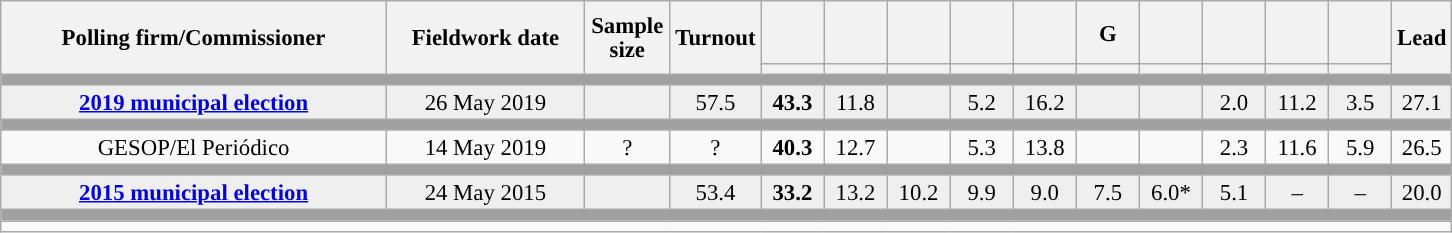<table class="wikitable collapsible collapsed" style="text-align:center; font-size:95%; line-height:16px;">
<tr style="height:42px;">
<th style="width:250px;" rowspan="2">Polling firm/Commissioner</th>
<th style="width:125px;" rowspan="2">Fieldwork date</th>
<th style="width:50px;" rowspan="2">Sample size</th>
<th style="width:45px;" rowspan="2">Turnout</th>
<th style="width:35px;"></th>
<th style="width:35px;"></th>
<th style="width:35px;"></th>
<th style="width:35px;"></th>
<th style="width:35px;"></th>
<th style="width:35px;">G</th>
<th style="width:35px;"></th>
<th style="width:35px;"></th>
<th style="width:35px;"></th>
<th style="width:35px;"></th>
<th style="width:30px;" rowspan="2">Lead</th>
</tr>
<tr>
<th style="color:inherit;background:"></th>
<th style="color:inherit;background:"></th>
<th style="color:inherit;background:"></th>
<th style="color:inherit;background:"></th>
<th style="color:inherit;background:"></th>
<th style="color:inherit;background:"></th>
<th style="color:inherit;background:"></th>
<th style="color:inherit;background:"></th>
<th style="color:inherit;background:"></th>
<th style="color:inherit;background:"></th>
</tr>
<tr>
<td colspan="15" style="background:#A0A0A0"></td>
</tr>
<tr style="background:#EFEFEF;">
<td><strong><a href='#'>2019 municipal election</a></strong></td>
<td>26 May 2019</td>
<td></td>
<td>57.5</td>
<td><strong>43.3</strong><br></td>
<td>11.8<br></td>
<td></td>
<td>5.2<br></td>
<td>16.2<br></td>
<td></td>
<td></td>
<td>2.0<br></td>
<td>11.2<br></td>
<td>3.5<br></td>
<td style="background:">27.1</td>
</tr>
<tr>
<td colspan="15" style="background:#A0A0A0"></td>
</tr>
<tr>
<td>GESOP/El Periódico</td>
<td>14 May 2019</td>
<td>?</td>
<td>?</td>
<td><strong>40.3</strong><br></td>
<td>12.7<br></td>
<td></td>
<td>5.3<br></td>
<td>13.8<br></td>
<td></td>
<td></td>
<td>2.3<br></td>
<td>11.6<br></td>
<td>5.9<br></td>
<td style="background:">26.5</td>
</tr>
<tr>
<td colspan="15" style="background:#A0A0A0"></td>
</tr>
<tr style="background:#EFEFEF;">
<td><strong><a href='#'>2015 municipal election</a></strong></td>
<td>24 May 2015</td>
<td></td>
<td>53.4</td>
<td><strong>33.2</strong><br></td>
<td>13.2<br></td>
<td>10.2<br></td>
<td>9.9<br></td>
<td>9.0<br></td>
<td>7.5<br></td>
<td>6.0*<br></td>
<td>5.1<br></td>
<td>–</td>
<td>–</td>
<td style="background:">20.0</td>
</tr>
<tr>
<td colspan="15" style="background:#A0A0A0"></td>
</tr>
<tr>
<td align="left" colspan="15"></td>
</tr>
</table>
